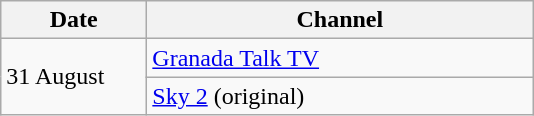<table class="wikitable">
<tr>
<th width=90>Date</th>
<th width=250>Channel</th>
</tr>
<tr>
<td rowspan="2">31 August</td>
<td><a href='#'>Granada Talk TV</a></td>
</tr>
<tr>
<td><a href='#'>Sky 2</a> (original)</td>
</tr>
</table>
